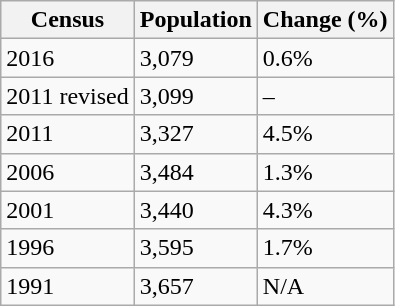<table class="wikitable">
<tr>
<th>Census</th>
<th>Population</th>
<th>Change (%)</th>
</tr>
<tr>
<td>2016</td>
<td>3,079</td>
<td>0.6%</td>
</tr>
<tr>
<td>2011 revised</td>
<td>3,099</td>
<td>–</td>
</tr>
<tr>
<td>2011</td>
<td>3,327</td>
<td>4.5%</td>
</tr>
<tr>
<td>2006</td>
<td>3,484</td>
<td>1.3%</td>
</tr>
<tr>
<td>2001</td>
<td>3,440</td>
<td>4.3%</td>
</tr>
<tr>
<td>1996</td>
<td>3,595</td>
<td>1.7%</td>
</tr>
<tr>
<td>1991</td>
<td>3,657</td>
<td>N/A</td>
</tr>
</table>
